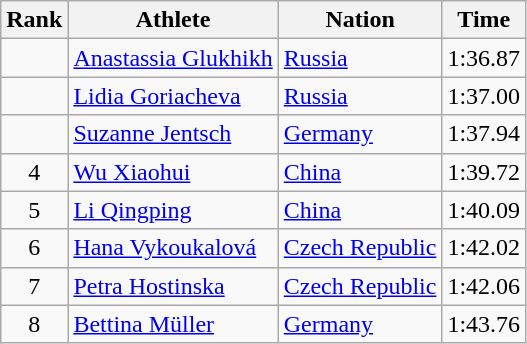<table class="wikitable sortable" style="text-align:center">
<tr>
<th>Rank</th>
<th>Athlete</th>
<th>Nation</th>
<th>Time</th>
</tr>
<tr>
<td></td>
<td align=left><a href='#'>Anastassia Glukhikh</a></td>
<td align=left> <a href='#'>Russia</a></td>
<td>1:36.87</td>
</tr>
<tr>
<td></td>
<td align=left><a href='#'>Lidia Goriacheva</a></td>
<td align=left> <a href='#'>Russia</a></td>
<td>1:37.00</td>
</tr>
<tr>
<td></td>
<td align=left><a href='#'>Suzanne Jentsch</a></td>
<td align=left> <a href='#'>Germany</a></td>
<td>1:37.94</td>
</tr>
<tr>
<td>4</td>
<td align=left><a href='#'>Wu Xiaohui</a></td>
<td align=left> <a href='#'>China</a></td>
<td>1:39.72</td>
</tr>
<tr>
<td>5</td>
<td align=left><a href='#'>Li Qingping</a></td>
<td align=left> <a href='#'>China</a></td>
<td>1:40.09</td>
</tr>
<tr>
<td>6</td>
<td align=left><a href='#'>Hana Vykoukalová</a></td>
<td align=left> <a href='#'>Czech Republic</a></td>
<td>1:42.02</td>
</tr>
<tr>
<td>7</td>
<td align=left><a href='#'>Petra Hostinska</a></td>
<td align=left> <a href='#'>Czech Republic</a></td>
<td>1:42.06</td>
</tr>
<tr>
<td>8</td>
<td align=left><a href='#'>Bettina Müller</a></td>
<td align=left> <a href='#'>Germany</a></td>
<td>1:43.76</td>
</tr>
</table>
